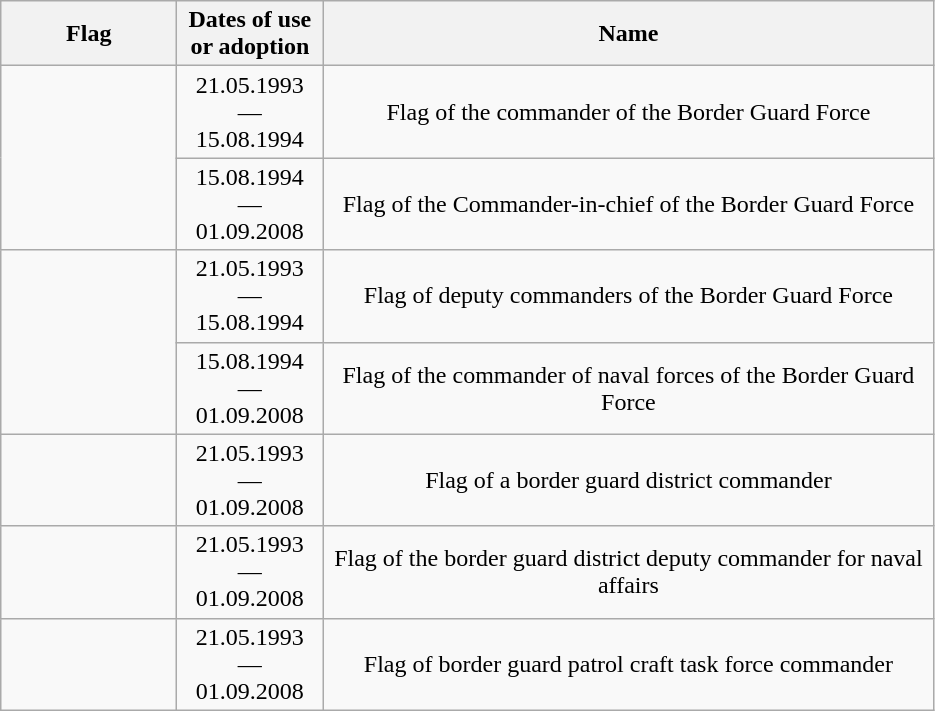<table class="wikitable">
<tr>
<th width="110">Flag</th>
<th width="90">Dates of use or adoption</th>
<th width="400">Name</th>
</tr>
<tr style="text-align:center;">
<td rowspan="2"></td>
<td>21.05.1993 — 15.08.1994</td>
<td>Flag of the commander of the Border Guard Force</td>
</tr>
<tr style="text-align:center;">
<td>15.08.1994 — 01.09.2008</td>
<td>Flag of the Commander-in-chief of the Border Guard Force</td>
</tr>
<tr style="text-align:center;">
<td rowspan="2"></td>
<td>21.05.1993 — 15.08.1994</td>
<td>Flag of deputy commanders of the Border Guard Force</td>
</tr>
<tr style="text-align:center;">
<td>15.08.1994 — 01.09.2008</td>
<td>Flag of the commander of naval forces of the Border Guard Force</td>
</tr>
<tr style="text-align:center;">
<td></td>
<td>21.05.1993 — 01.09.2008</td>
<td>Flag of a border guard district commander</td>
</tr>
<tr style="text-align:center;">
<td></td>
<td>21.05.1993 — 01.09.2008</td>
<td>Flag of the border guard district deputy commander for naval affairs</td>
</tr>
<tr style="text-align:center;">
<td></td>
<td>21.05.1993 — 01.09.2008</td>
<td>Flag of border guard patrol craft task force commander</td>
</tr>
</table>
